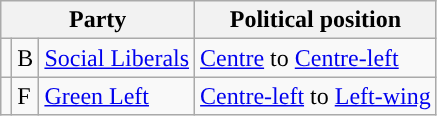<table class="wikitable">
<tr>
<th colspan="3">Party</th>
<th>Political position</th>
</tr>
<tr>
<td></td>
<td>B</td>
<td><a href='#'>Social Liberals</a></td>
<td><a href='#'>Centre</a> to <a href='#'>Centre-left</a></td>
</tr>
<tr>
<td></td>
<td>F</td>
<td><a href='#'>Green Left</a></td>
<td><a href='#'>Centre-left</a> to <a href='#'>Left-wing</a></td>
</tr>
</table>
